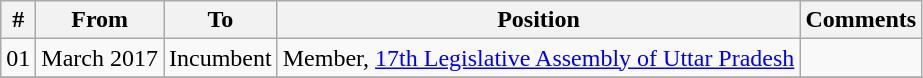<table class="wikitable sortable">
<tr>
<th>#</th>
<th>From</th>
<th>To</th>
<th>Position</th>
<th>Comments</th>
</tr>
<tr>
<td>01</td>
<td>March 2017</td>
<td>Incumbent</td>
<td>Member, <a href='#'>17th Legislative Assembly of Uttar Pradesh</a></td>
<td></td>
</tr>
<tr>
</tr>
</table>
